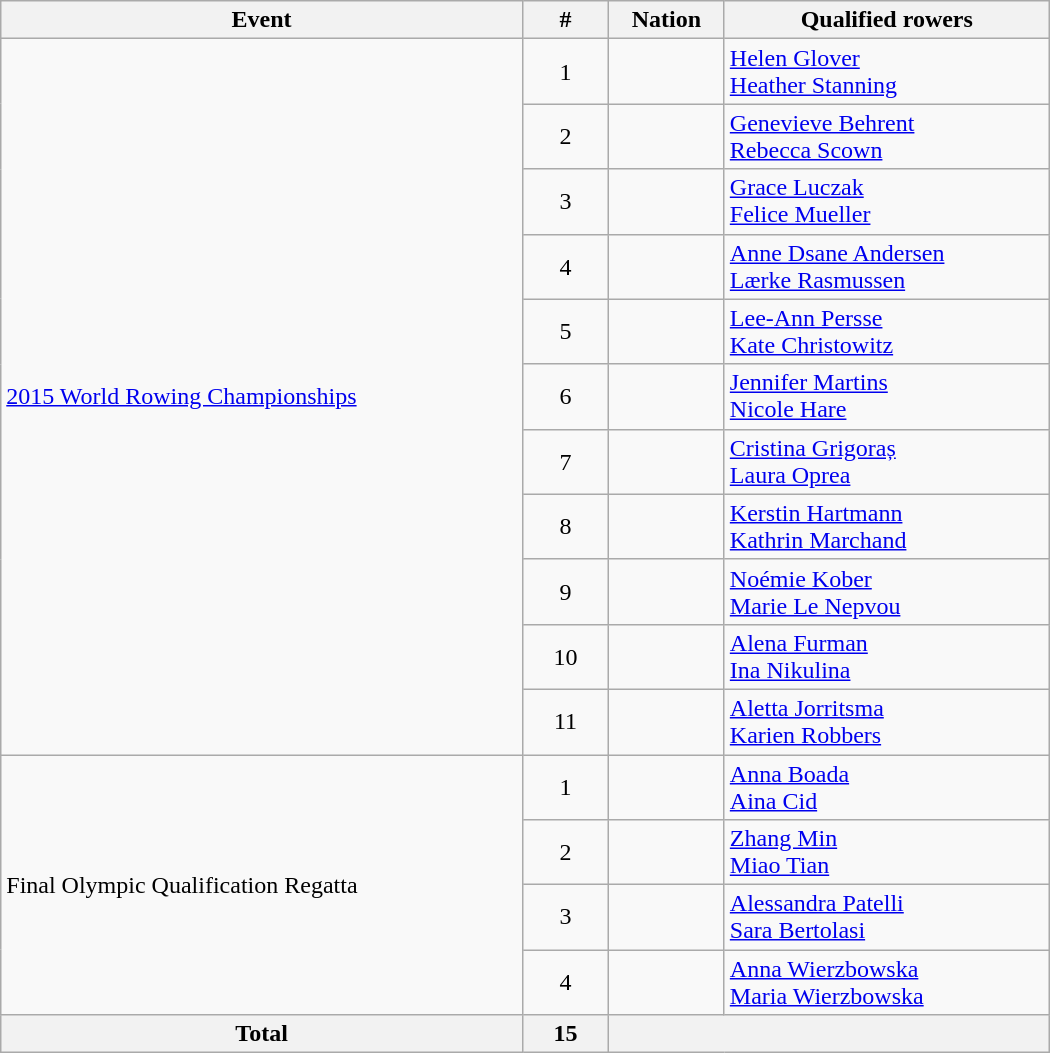<table class="wikitable"  style="width:700px; text-align:center;">
<tr>
<th>Event</th>
<th width=50>#</th>
<th>Nation</th>
<th>Qualified rowers</th>
</tr>
<tr>
<td rowspan=11 align=left><a href='#'>2015 World Rowing Championships</a></td>
<td>1</td>
<td align=left></td>
<td align=left><a href='#'>Helen Glover</a><br><a href='#'>Heather Stanning</a></td>
</tr>
<tr>
<td>2</td>
<td align=left></td>
<td align=left><a href='#'>Genevieve Behrent</a><br><a href='#'>Rebecca Scown</a></td>
</tr>
<tr>
<td>3</td>
<td align=left></td>
<td align=left><a href='#'>Grace Luczak</a><br><a href='#'>Felice Mueller</a></td>
</tr>
<tr>
<td>4</td>
<td align=left></td>
<td align=left><a href='#'>Anne Dsane Andersen</a><br><a href='#'>Lærke Rasmussen</a></td>
</tr>
<tr>
<td>5</td>
<td align=left></td>
<td align=left><a href='#'>Lee-Ann Persse</a><br><a href='#'>Kate Christowitz</a></td>
</tr>
<tr>
<td>6</td>
<td align=left></td>
<td align=left><a href='#'>Jennifer Martins</a><br><a href='#'>Nicole Hare</a></td>
</tr>
<tr>
<td>7</td>
<td align=left></td>
<td align=left><a href='#'>Cristina Grigoraș</a><br><a href='#'>Laura Oprea</a></td>
</tr>
<tr>
<td>8</td>
<td align=left></td>
<td align=left><a href='#'>Kerstin Hartmann</a><br><a href='#'>Kathrin Marchand</a></td>
</tr>
<tr>
<td>9</td>
<td align=left></td>
<td align=left><a href='#'>Noémie Kober</a><br><a href='#'>Marie Le Nepvou</a></td>
</tr>
<tr>
<td>10</td>
<td align=left></td>
<td align=left><a href='#'>Alena Furman</a><br><a href='#'>Ina Nikulina</a></td>
</tr>
<tr>
<td>11</td>
<td align=left></td>
<td align=left><a href='#'>Aletta Jorritsma</a><br><a href='#'>Karien Robbers</a></td>
</tr>
<tr>
<td rowspan=4 align=left>Final Olympic Qualification Regatta</td>
<td>1</td>
<td align=left></td>
<td align=left><a href='#'>Anna Boada</a><br><a href='#'>Aina Cid</a></td>
</tr>
<tr>
<td>2</td>
<td align=left></td>
<td align=left><a href='#'>Zhang Min</a><br><a href='#'>Miao Tian</a></td>
</tr>
<tr>
<td>3</td>
<td align=left></td>
<td align=left><a href='#'>Alessandra Patelli</a><br><a href='#'>Sara Bertolasi</a></td>
</tr>
<tr>
<td>4</td>
<td align=left></td>
<td align=left><a href='#'>Anna Wierzbowska</a><br><a href='#'>Maria Wierzbowska</a></td>
</tr>
<tr>
<th>Total</th>
<th>15</th>
<th colspan=2></th>
</tr>
</table>
